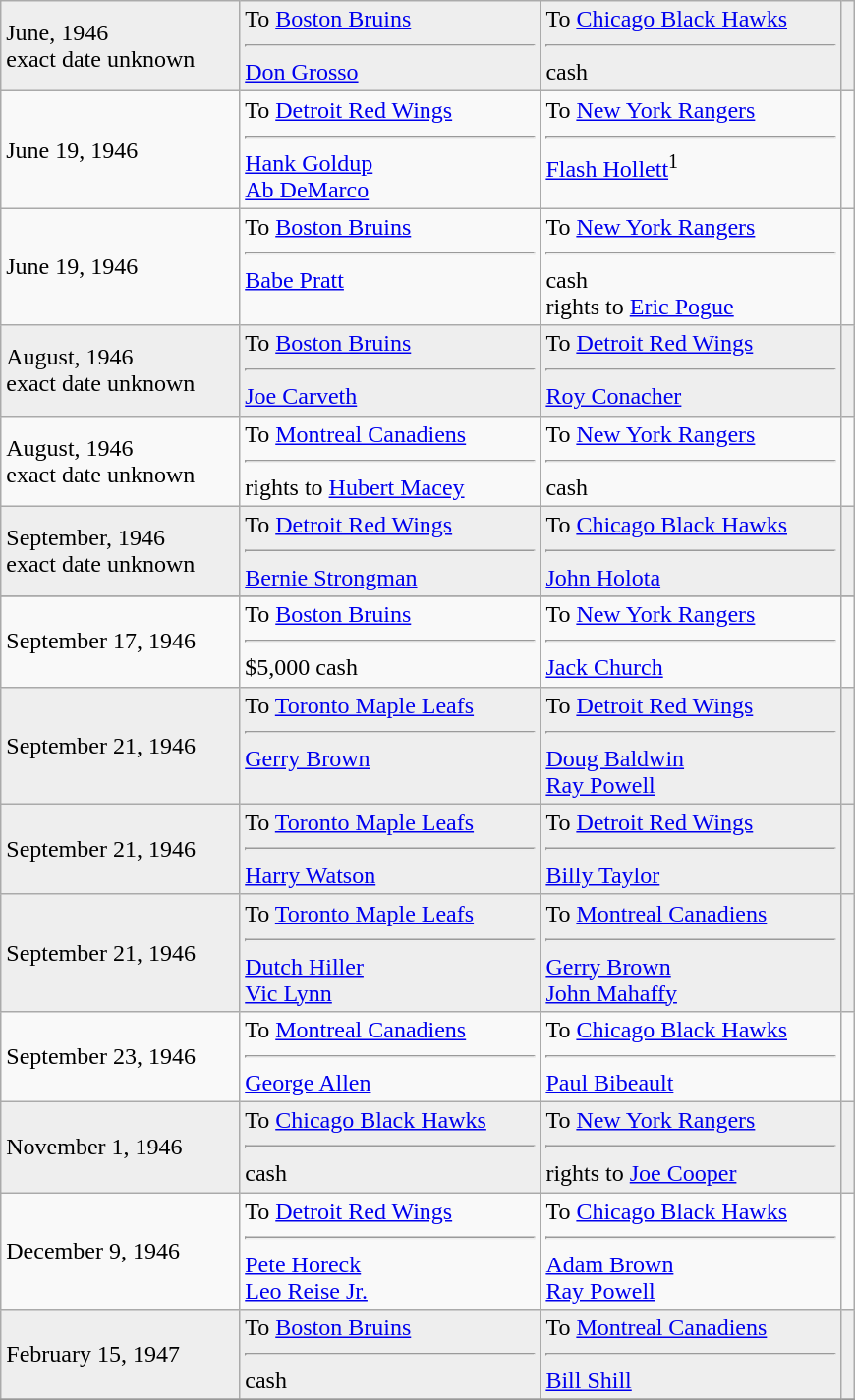<table class="wikitable" style="border:1px solid #999999; width:580px;">
<tr bgcolor="eeeeee">
<td>June, 1946<br>exact date unknown</td>
<td valign="top">To <a href='#'>Boston Bruins</a><hr><a href='#'>Don Grosso</a></td>
<td valign="top">To <a href='#'>Chicago Black Hawks</a><hr>cash</td>
<td></td>
</tr>
<tr>
<td>June 19, 1946</td>
<td valign="top">To <a href='#'>Detroit Red Wings</a><hr><a href='#'>Hank Goldup</a><br><a href='#'>Ab DeMarco</a></td>
<td valign="top">To <a href='#'>New York Rangers</a><hr><a href='#'>Flash Hollett</a><sup>1</sup></td>
<td></td>
</tr>
<tr>
<td>June 19, 1946</td>
<td valign="top">To <a href='#'>Boston Bruins</a><hr><a href='#'>Babe Pratt</a></td>
<td valign="top">To <a href='#'>New York Rangers</a><hr>cash<br>rights to <a href='#'>Eric Pogue</a></td>
<td></td>
</tr>
<tr bgcolor="eeeeee">
<td>August, 1946<br>exact date unknown</td>
<td valign="top">To <a href='#'>Boston Bruins</a><hr><a href='#'>Joe Carveth</a></td>
<td valign="top">To <a href='#'>Detroit Red Wings</a><hr><a href='#'>Roy Conacher</a></td>
<td></td>
</tr>
<tr>
<td>August, 1946<br>exact date unknown</td>
<td valign="top">To <a href='#'>Montreal Canadiens</a><hr>rights to <a href='#'>Hubert Macey</a></td>
<td valign="top">To <a href='#'>New York Rangers</a><hr>cash</td>
<td></td>
</tr>
<tr bgcolor="eeeeee">
<td>September, 1946<br>exact date unknown</td>
<td valign="top">To <a href='#'>Detroit Red Wings</a><hr><a href='#'>Bernie Strongman</a></td>
<td valign="top">To <a href='#'>Chicago Black Hawks</a><hr><a href='#'>John Holota</a></td>
<td></td>
</tr>
<tr bgcolor="eeeeee">
</tr>
<tr>
<td>September 17, 1946</td>
<td valign="top">To <a href='#'>Boston Bruins</a><hr>$5,000 cash</td>
<td valign="top">To <a href='#'>New York Rangers</a><hr><a href='#'>Jack Church</a></td>
<td></td>
</tr>
<tr bgcolor="eeeeee">
<td>September 21, 1946</td>
<td valign="top">To <a href='#'>Toronto Maple Leafs</a><hr><a href='#'>Gerry Brown</a></td>
<td valign="top">To <a href='#'>Detroit Red Wings</a><hr><a href='#'>Doug Baldwin</a><br><a href='#'>Ray Powell</a></td>
<td></td>
</tr>
<tr bgcolor="eeeeee">
<td>September 21, 1946</td>
<td valign="top">To <a href='#'>Toronto Maple Leafs</a><hr><a href='#'>Harry Watson</a></td>
<td valign="top">To <a href='#'>Detroit Red Wings</a><hr><a href='#'>Billy Taylor</a></td>
<td></td>
</tr>
<tr bgcolor="eeeeee">
<td>September 21, 1946</td>
<td valign="top">To <a href='#'>Toronto Maple Leafs</a><hr><a href='#'>Dutch Hiller</a><br><a href='#'>Vic Lynn</a></td>
<td valign="top">To <a href='#'>Montreal Canadiens</a><hr><a href='#'>Gerry Brown</a><br><a href='#'>John Mahaffy</a></td>
<td></td>
</tr>
<tr>
<td>September 23, 1946</td>
<td valign="top">To <a href='#'>Montreal Canadiens</a><hr><a href='#'>George Allen</a></td>
<td valign="top">To <a href='#'>Chicago Black Hawks</a><hr><a href='#'>Paul Bibeault</a></td>
<td></td>
</tr>
<tr bgcolor="eeeeee">
<td>November 1, 1946</td>
<td valign="top">To <a href='#'>Chicago Black Hawks</a><hr>cash</td>
<td valign="top">To <a href='#'>New York Rangers</a><hr>rights to <a href='#'>Joe Cooper</a></td>
<td></td>
</tr>
<tr>
<td>December 9, 1946</td>
<td valign="top">To <a href='#'>Detroit Red Wings</a><hr><a href='#'>Pete Horeck</a><br><a href='#'>Leo Reise Jr.</a></td>
<td valign="top">To <a href='#'>Chicago Black Hawks</a><hr><a href='#'>Adam Brown</a><br><a href='#'>Ray Powell</a></td>
<td></td>
</tr>
<tr bgcolor="eeeeee">
<td>February 15, 1947</td>
<td valign="top">To <a href='#'>Boston Bruins</a><hr>cash</td>
<td valign="top">To <a href='#'>Montreal Canadiens</a><hr><a href='#'>Bill Shill</a></td>
<td></td>
</tr>
<tr bgcolor="eeeeee">
</tr>
</table>
